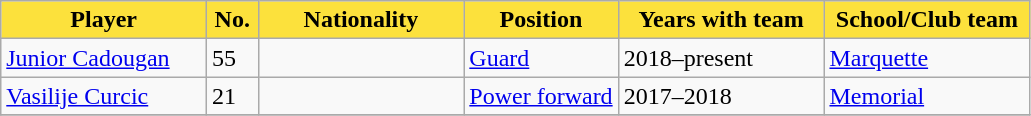<table class="wikitable sortable sortable">
<tr>
<th style="background:#FCE13C; color:#000000; width:20%;">Player</th>
<th style="background:#FCE13C; color:#000000; width:5%;">No.</th>
<th style="background:#FCE13C; color:#000000; width:20%;">Nationality</th>
<th style="background:#FCE13C; color:#000000; width:15%;">Position</th>
<th style="background:#FCE13C; color:#000000; width:20%;">Years with team</th>
<th style="background:#FCE13C; color:#000000; width:20%;">School/Club team</th>
</tr>
<tr>
<td><a href='#'>Junior Cadougan</a></td>
<td>55</td>
<td></td>
<td><a href='#'>Guard</a></td>
<td>2018–present</td>
<td><a href='#'>Marquette</a></td>
</tr>
<tr>
<td><a href='#'>Vasilije Curcic</a></td>
<td>21</td>
<td></td>
<td><a href='#'>Power forward</a></td>
<td>2017–2018</td>
<td><a href='#'>Memorial</a></td>
</tr>
<tr>
</tr>
</table>
